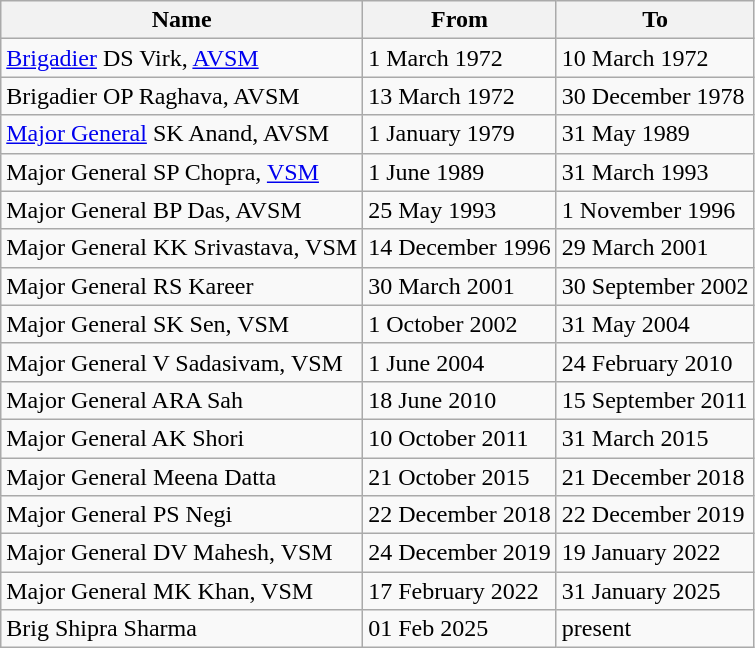<table class="wikitable">
<tr>
<th>Name</th>
<th>From</th>
<th>To</th>
</tr>
<tr>
<td><a href='#'>Brigadier</a> DS Virk, <a href='#'>AVSM</a></td>
<td>1 March 1972</td>
<td>10 March 1972</td>
</tr>
<tr>
<td>Brigadier OP Raghava, AVSM</td>
<td>13 March 1972</td>
<td>30 December 1978</td>
</tr>
<tr>
<td><a href='#'>Major General</a> SK Anand, AVSM</td>
<td>1 January 1979</td>
<td>31 May 1989</td>
</tr>
<tr>
<td>Major General SP Chopra, <a href='#'>VSM</a></td>
<td>1 June 1989</td>
<td>31 March 1993</td>
</tr>
<tr>
<td>Major General BP Das, AVSM</td>
<td>25 May 1993</td>
<td>1 November 1996</td>
</tr>
<tr>
<td>Major General KK Srivastava, VSM</td>
<td>14 December 1996</td>
<td>29 March 2001</td>
</tr>
<tr>
<td>Major General RS Kareer</td>
<td>30 March 2001</td>
<td>30 September 2002</td>
</tr>
<tr>
<td>Major General SK Sen, VSM</td>
<td>1 October 2002</td>
<td>31 May 2004</td>
</tr>
<tr>
<td>Major General V Sadasivam, VSM</td>
<td>1 June 2004</td>
<td>24 February 2010</td>
</tr>
<tr>
<td>Major General ARA Sah</td>
<td>18 June 2010</td>
<td>15 September 2011</td>
</tr>
<tr>
<td>Major General AK Shori</td>
<td>10 October 2011</td>
<td>31 March 2015</td>
</tr>
<tr>
<td>Major General Meena Datta</td>
<td>21 October 2015</td>
<td>21 December 2018</td>
</tr>
<tr>
<td>Major General PS Negi</td>
<td>22 December 2018</td>
<td>22 December 2019</td>
</tr>
<tr>
<td>Major General DV Mahesh, VSM</td>
<td>24 December 2019</td>
<td>19 January 2022</td>
</tr>
<tr>
<td>Major General MK Khan, VSM</td>
<td>17 February 2022</td>
<td>31 January 2025</td>
</tr>
<tr>
<td>Brig Shipra Sharma</td>
<td>01 Feb 2025</td>
<td>present</td>
</tr>
</table>
